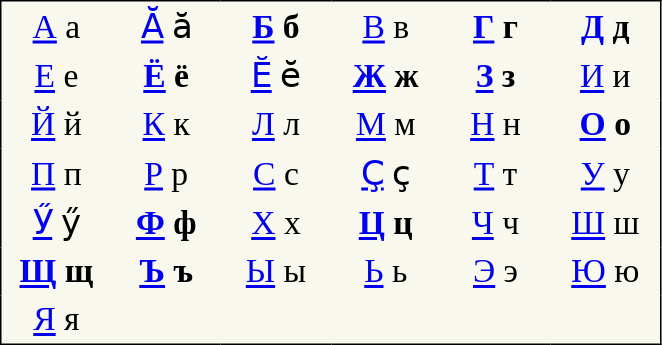<table style="font-size:1.4em; border-color:#000000; border-width:1px; border-style:solid; border-collapse:collapse; background-color:#F8F8EF">
<tr>
<td style="width:3em; text-align:center; padding: 3px;"><a href='#'>А</a> а</td>
<td style="width:3em; text-align:center; padding: 3px;"><a href='#'>Ӑ</a> ӑ</td>
<td style="width:3em; text-align:center; padding: 3px;"><strong><a href='#'>Б</a></strong> <strong>б</strong></td>
<td style="width:3em; text-align:center; padding: 3px;"><a href='#'>В</a> в</td>
<td style="width:3em; text-align:center; padding: 3px;"><strong><a href='#'>Г</a></strong> <strong>г</strong></td>
<td style="width:3em; text-align:center; padding: 3px;"><strong><a href='#'>Д</a></strong> <strong>д</strong></td>
</tr>
<tr>
<td style="width:3em; text-align:center; padding: 3px;"><a href='#'>Е</a> е</td>
<td style="width:3em; text-align:center; padding: 3px;"><strong><a href='#'>Ё</a></strong> <strong>ё</strong></td>
<td style="width:3em; text-align:center; padding: 3px;"><a href='#'>Ӗ</a> ӗ</td>
<td style="width:3em; text-align:center; padding: 3px;"><strong><a href='#'>Ж</a></strong> <strong>ж</strong></td>
<td style="width:3em; text-align:center; padding: 3px;"><strong><a href='#'>З</a></strong> <strong>з</strong></td>
<td style="width:3em; text-align:center; padding: 3px;"><a href='#'>И</a> и</td>
</tr>
<tr>
<td style="width:3em; text-align:center; padding: 3px;"><a href='#'>Й</a> й</td>
<td style="width:3em; text-align:center; padding: 3px;"><a href='#'>К</a> к</td>
<td style="width:3em; text-align:center; padding: 3px;"><a href='#'>Л</a> л</td>
<td style="width:3em; text-align:center; padding: 3px;"><a href='#'>М</a> м</td>
<td style="width:3em; text-align:center; padding: 3px;"><a href='#'>Н</a> н</td>
<td style="width:3em; text-align:center; padding: 3px;"><strong><a href='#'>О</a></strong> <strong>о</strong></td>
</tr>
<tr>
<td style="width:3em; text-align:center; padding: 3px;"><a href='#'>П</a> п</td>
<td style="width:3em; text-align:center; padding: 3px;"><a href='#'>Р</a> р</td>
<td style="width:3em; text-align:center; padding: 3px;"><a href='#'>С</a> с</td>
<td style="width:3em; text-align:center; padding: 3px;"><a href='#'>Ҫ</a> ҫ</td>
<td style="width:3em; text-align:center; padding: 3px;"><a href='#'>Т</a> т</td>
<td style="width:3em; text-align:center; padding: 3px;"><a href='#'>У</a> у</td>
</tr>
<tr>
<td style="width:3em; text-align:center; padding: 3px;"><a href='#'>Ӳ</a> ӳ</td>
<td style="width:3em; text-align:center; padding: 3px;"><strong><a href='#'>Ф</a></strong> <strong>ф</strong></td>
<td style="width:3em; text-align:center; padding: 3px;"><a href='#'>Х</a> х</td>
<td style="width:3em; text-align:center; padding: 3px;"><strong><a href='#'>Ц</a></strong> <strong>ц</strong></td>
<td style="width:3em; text-align:center; padding: 3px;"><a href='#'>Ч</a> ч</td>
<td style="width:3em; text-align:center; padding: 3px;"><a href='#'>Ш</a> ш</td>
</tr>
<tr>
<td style="width:3em; text-align:center; padding: 3px;"><strong><a href='#'>Щ</a></strong> <strong>щ</strong></td>
<td style="width:3em; text-align:center; padding: 3px;"><strong><a href='#'>Ъ</a></strong> <strong>ъ</strong></td>
<td style="width:3em; text-align:center; padding: 3px;"><a href='#'>Ы</a> ы</td>
<td style="width:3em; text-align:center; padding: 3px;"><a href='#'>Ь</a> ь</td>
<td style="width:3em; text-align:center; padding: 3px;"><a href='#'>Э</a> э</td>
<td style="width:3em; text-align:center; padding: 3px;"><a href='#'>Ю</a> ю</td>
</tr>
<tr>
<td style="width:3em; text-align:center; padding: 3px;"><a href='#'>Я</a> я</td>
<td></td>
<td></td>
<td></td>
<td></td>
<td></td>
</tr>
</table>
